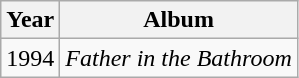<table class="wikitable" style="text-align:center;">
<tr>
<th>Year</th>
<th>Album</th>
</tr>
<tr>
<td>1994</td>
<td align="left"><em>Father in the Bathroom</em></td>
</tr>
</table>
